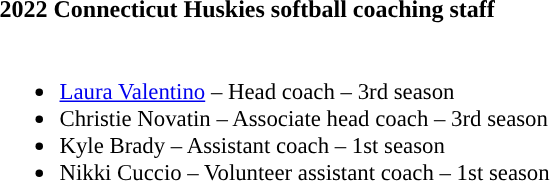<table class="toccolours" style="text-align: left;">
<tr>
<th colspan="9">2022 Connecticut Huskies softball coaching staff</th>
</tr>
<tr>
<td style="font-size: 95%;" valign="top"><br><ul><li><a href='#'>Laura Valentino</a> – Head coach – 3rd season</li><li>Christie Novatin – Associate head coach – 3rd season</li><li>Kyle Brady – Assistant coach – 1st season</li><li>Nikki Cuccio – Volunteer assistant coach – 1st season</li></ul></td>
</tr>
</table>
